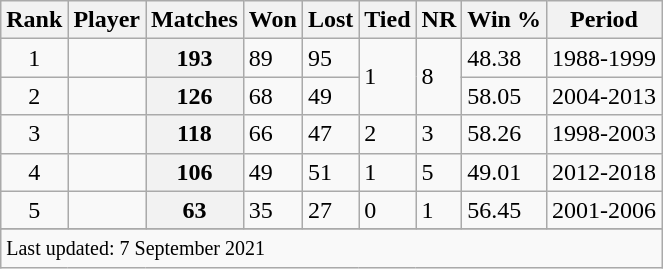<table class="wikitable plainrowheaders sortable">
<tr>
<th scope=col>Rank</th>
<th scope=col>Player</th>
<th scope=col>Matches</th>
<th>Won</th>
<th>Lost</th>
<th>Tied</th>
<th>NR</th>
<th>Win %</th>
<th>Period</th>
</tr>
<tr>
<td align=center>1</td>
<td></td>
<th scope=row style=text-align:center;>193</th>
<td>89</td>
<td>95</td>
<td rowspan=2>1</td>
<td rowspan=2>8</td>
<td>48.38</td>
<td>1988-1999</td>
</tr>
<tr>
<td align=center>2</td>
<td></td>
<th scope=row style=text-align:center;>126</th>
<td>68</td>
<td>49</td>
<td>58.05</td>
<td>2004-2013</td>
</tr>
<tr>
<td align=center>3</td>
<td></td>
<th scope=row style=text-align:center;>118</th>
<td>66</td>
<td>47</td>
<td>2</td>
<td>3</td>
<td>58.26</td>
<td>1998-2003</td>
</tr>
<tr>
<td align=center>4</td>
<td></td>
<th scope=row style=text-align:center;>106</th>
<td>49</td>
<td>51</td>
<td>1</td>
<td>5</td>
<td>49.01</td>
<td>2012-2018</td>
</tr>
<tr>
<td align=center>5</td>
<td></td>
<th scope=row style=text-align:center;>63</th>
<td>35</td>
<td>27</td>
<td>0</td>
<td>1</td>
<td>56.45</td>
<td>2001-2006</td>
</tr>
<tr>
</tr>
<tr class=sortbottom>
<td colspan=9><small>Last updated: 7 September 2021</small></td>
</tr>
</table>
